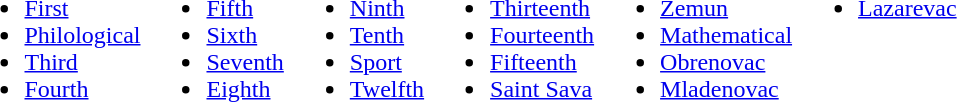<table>
<tr valign=top>
<td><br><ul><li><a href='#'>First</a></li><li><a href='#'>Philological</a></li><li><a href='#'>Third</a></li><li><a href='#'>Fourth</a></li></ul></td>
<td><br><ul><li><a href='#'>Fifth</a></li><li><a href='#'>Sixth</a></li><li><a href='#'>Seventh</a></li><li><a href='#'>Eighth</a></li></ul></td>
<td><br><ul><li><a href='#'>Ninth</a></li><li><a href='#'>Tenth</a></li><li><a href='#'>Sport</a></li><li><a href='#'>Twelfth</a></li></ul></td>
<td><br><ul><li><a href='#'>Thirteenth</a></li><li><a href='#'>Fourteenth</a></li><li><a href='#'>Fifteenth</a></li><li><a href='#'>Saint Sava</a></li></ul></td>
<td><br><ul><li><a href='#'>Zemun</a></li><li><a href='#'>Mathematical</a></li><li><a href='#'>Obrenovac</a></li><li><a href='#'>Mladenovac</a></li></ul></td>
<td><br><ul><li><a href='#'>Lazarevac</a></li></ul></td>
</tr>
</table>
